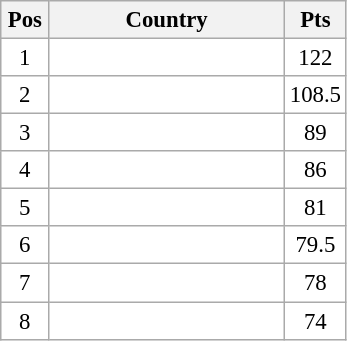<table class="wikitable" style="text-align: center; font-size:95%">
<tr>
<th width="25">Pos</th>
<th width="150">Country</th>
<th width="25">Pts</th>
</tr>
<tr align="center" valign="top" bgcolor="#FFFFFF">
<td>1</td>
<td align="left"></td>
<td>122</td>
</tr>
<tr align="center" valign="top" bgcolor="#FFFFFF">
<td>2</td>
<td align="left"></td>
<td>108.5</td>
</tr>
<tr align="center" valign="top" bgcolor="#FFFFFF">
<td>3</td>
<td align="left"></td>
<td>89</td>
</tr>
<tr align="center" valign="top" bgcolor="#FFFFFF">
<td>4</td>
<td align="left"></td>
<td>86</td>
</tr>
<tr align="center" valign="top" bgcolor="#FFFFFF">
<td>5</td>
<td align="left"></td>
<td>81</td>
</tr>
<tr align="center" valign="top" bgcolor="#FFFFFF">
<td>6</td>
<td align="left"></td>
<td>79.5</td>
</tr>
<tr align="center" valign="top" bgcolor="#FFFFFF">
<td>7</td>
<td align="left"></td>
<td>78</td>
</tr>
<tr align="center" valign="top" bgcolor="#FFFFFF">
<td>8</td>
<td align="left"></td>
<td>74</td>
</tr>
</table>
